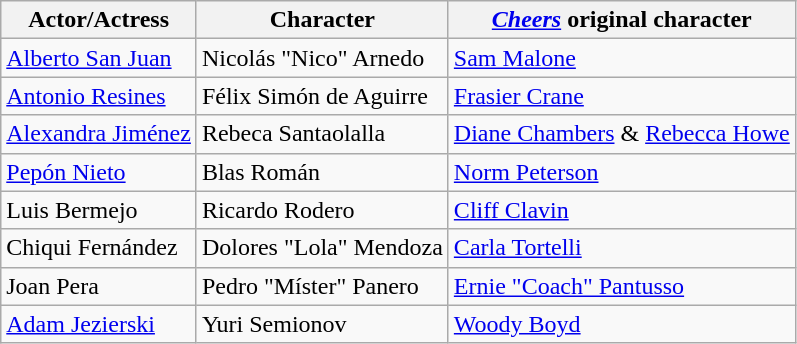<table class="wikitable sortable" border=1>
<tr>
<th>Actor/Actress</th>
<th>Character</th>
<th><em><a href='#'>Cheers</a></em> original character</th>
</tr>
<tr>
<td><a href='#'>Alberto San Juan</a></td>
<td>Nicolás "Nico" Arnedo</td>
<td><a href='#'>Sam Malone</a></td>
</tr>
<tr>
<td><a href='#'>Antonio Resines</a></td>
<td>Félix Simón de Aguirre</td>
<td><a href='#'>Frasier Crane</a></td>
</tr>
<tr>
<td><a href='#'>Alexandra Jiménez</a></td>
<td>Rebeca Santaolalla</td>
<td><a href='#'>Diane Chambers</a> & <a href='#'>Rebecca Howe</a></td>
</tr>
<tr>
<td><a href='#'>Pepón Nieto</a></td>
<td>Blas Román</td>
<td><a href='#'>Norm Peterson</a></td>
</tr>
<tr>
<td>Luis Bermejo</td>
<td>Ricardo Rodero</td>
<td><a href='#'>Cliff Clavin</a></td>
</tr>
<tr>
<td>Chiqui Fernández</td>
<td>Dolores "Lola" Mendoza</td>
<td><a href='#'>Carla Tortelli</a></td>
</tr>
<tr>
<td>Joan Pera</td>
<td>Pedro "Míster" Panero</td>
<td><a href='#'>Ernie "Coach" Pantusso</a></td>
</tr>
<tr>
<td><a href='#'>Adam Jezierski</a></td>
<td>Yuri Semionov</td>
<td><a href='#'>Woody Boyd</a></td>
</tr>
</table>
